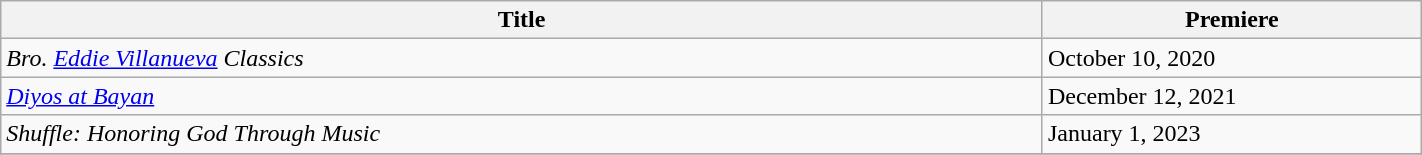<table class="wikitable sortable" width="75%">
<tr>
<th style="width:55%;">Title</th>
<th style="width:20%;">Premiere</th>
</tr>
<tr>
<td><em>Bro. <a href='#'>Eddie Villanueva</a> Classics</em></td>
<td>October 10, 2020</td>
</tr>
<tr>
<td><em><a href='#'>Diyos at Bayan</a></em></td>
<td>December 12, 2021</td>
</tr>
<tr>
<td><em>Shuffle: Honoring God Through Music</em></td>
<td>January 1, 2023</td>
</tr>
<tr>
</tr>
</table>
